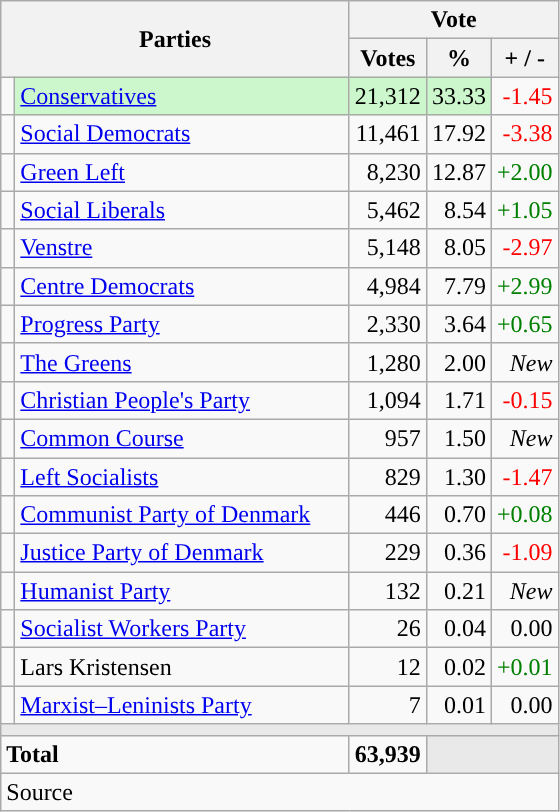<table class="wikitable" style="text-align:right;">
<tr>
<th style="text-align:centre;" rowspan="2" colspan="2" width="225">Parties</th>
<th colspan="3">Vote</th>
</tr>
<tr>
<th width="15">Votes</th>
<th width="15">%</th>
<th width="15">+ / -</th>
</tr>
<tr>
<td width="2" style="color:inherit;background:"></td>
<td bgcolor=#ccf7cc  align="left"><a href='#'>Conservatives</a></td>
<td bgcolor=#ccf7cc>21,312</td>
<td bgcolor=#ccf7cc>33.33</td>
<td style=color:red;>-1.45</td>
</tr>
<tr>
<td width="2" style="color:inherit;background:"></td>
<td align="left"><a href='#'>Social Democrats</a></td>
<td>11,461</td>
<td>17.92</td>
<td style=color:red;>-3.38</td>
</tr>
<tr>
<td width="2" style="color:inherit;background:"></td>
<td align="left"><a href='#'>Green Left</a></td>
<td>8,230</td>
<td>12.87</td>
<td style=color:green;>+2.00</td>
</tr>
<tr>
<td width="2" style="color:inherit;background:"></td>
<td align="left"><a href='#'>Social Liberals</a></td>
<td>5,462</td>
<td>8.54</td>
<td style=color:green;>+1.05</td>
</tr>
<tr>
<td width="2" style="color:inherit;background:"></td>
<td align="left"><a href='#'>Venstre</a></td>
<td>5,148</td>
<td>8.05</td>
<td style=color:red;>-2.97</td>
</tr>
<tr>
<td width="2" style="color:inherit;background:"></td>
<td align="left"><a href='#'>Centre Democrats</a></td>
<td>4,984</td>
<td>7.79</td>
<td style=color:green;>+2.99</td>
</tr>
<tr>
<td width="2" style="color:inherit;background:"></td>
<td align="left"><a href='#'>Progress Party</a></td>
<td>2,330</td>
<td>3.64</td>
<td style=color:green;>+0.65</td>
</tr>
<tr>
<td width="2" style="color:inherit;background:"></td>
<td align="left"><a href='#'>The Greens</a></td>
<td>1,280</td>
<td>2.00</td>
<td><em>New</em></td>
</tr>
<tr>
<td width="2" style="color:inherit;background:"></td>
<td align="left"><a href='#'>Christian People's Party</a></td>
<td>1,094</td>
<td>1.71</td>
<td style=color:red;>-0.15</td>
</tr>
<tr>
<td width="2" style="color:inherit;background:"></td>
<td align="left"><a href='#'>Common Course</a></td>
<td>957</td>
<td>1.50</td>
<td><em>New</em></td>
</tr>
<tr>
<td width="2" style="color:inherit;background:"></td>
<td align="left"><a href='#'>Left Socialists</a></td>
<td>829</td>
<td>1.30</td>
<td style=color:red;>-1.47</td>
</tr>
<tr>
<td width="2" style="color:inherit;background:"></td>
<td align="left"><a href='#'>Communist Party of Denmark</a></td>
<td>446</td>
<td>0.70</td>
<td style=color:green;>+0.08</td>
</tr>
<tr>
<td width="2" style="color:inherit;background:"></td>
<td align="left"><a href='#'>Justice Party of Denmark</a></td>
<td>229</td>
<td>0.36</td>
<td style=color:red;>-1.09</td>
</tr>
<tr>
<td width="2" style="color:inherit;background:"></td>
<td align="left"><a href='#'>Humanist Party</a></td>
<td>132</td>
<td>0.21</td>
<td><em>New</em></td>
</tr>
<tr>
<td width="2" style="color:inherit;background:"></td>
<td align="left"><a href='#'>Socialist Workers Party</a></td>
<td>26</td>
<td>0.04</td>
<td>0.00</td>
</tr>
<tr>
<td width="2" style="color:inherit;background:"></td>
<td align="left">Lars Kristensen</td>
<td>12</td>
<td>0.02</td>
<td style=color:green;>+0.01</td>
</tr>
<tr>
<td width="2" style="color:inherit;background:"></td>
<td align="left"><a href='#'>Marxist–Leninists Party</a></td>
<td>7</td>
<td>0.01</td>
<td>0.00</td>
</tr>
<tr>
<td colspan="7" bgcolor="#E9E9E9"></td>
</tr>
<tr>
<td align="left" colspan="2"><strong>Total</strong></td>
<td><strong>63,939</strong></td>
<td bgcolor="#E9E9E9" colspan="2"></td>
</tr>
<tr>
<td align="left" colspan="6">Source</td>
</tr>
</table>
